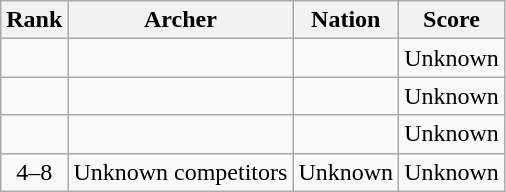<table class="wikitable sortable" style="text-align:center">
<tr>
<th>Rank</th>
<th>Archer</th>
<th>Nation</th>
<th>Score</th>
</tr>
<tr>
<td></td>
<td align=left></td>
<td align=left></td>
<td>Unknown</td>
</tr>
<tr>
<td></td>
<td align=left></td>
<td align=left></td>
<td>Unknown</td>
</tr>
<tr>
<td></td>
<td align=left></td>
<td align=left></td>
<td>Unknown</td>
</tr>
<tr>
<td>4–8</td>
<td>Unknown competitors</td>
<td>Unknown</td>
<td>Unknown</td>
</tr>
</table>
